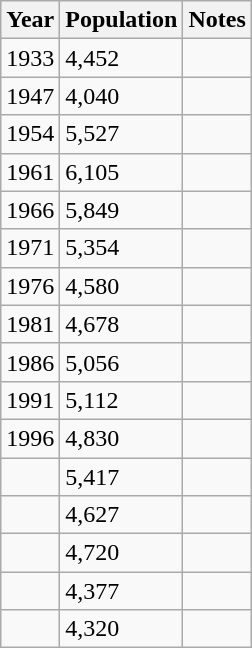<table class="wikitable">
<tr>
<th>Year</th>
<th>Population</th>
<th>Notes</th>
</tr>
<tr>
<td>1933</td>
<td>4,452</td>
<td></td>
</tr>
<tr>
<td>1947</td>
<td>4,040</td>
<td></td>
</tr>
<tr>
<td>1954</td>
<td>5,527</td>
<td></td>
</tr>
<tr>
<td>1961</td>
<td>6,105</td>
<td></td>
</tr>
<tr>
<td>1966</td>
<td>5,849</td>
<td></td>
</tr>
<tr>
<td>1971</td>
<td>5,354</td>
<td></td>
</tr>
<tr>
<td>1976</td>
<td>4,580</td>
<td></td>
</tr>
<tr>
<td>1981</td>
<td>4,678</td>
<td></td>
</tr>
<tr>
<td>1986</td>
<td>5,056</td>
<td></td>
</tr>
<tr>
<td>1991</td>
<td>5,112</td>
<td></td>
</tr>
<tr>
<td>1996</td>
<td>4,830</td>
<td></td>
</tr>
<tr>
<td></td>
<td>5,417</td>
<td></td>
</tr>
<tr>
<td></td>
<td>4,627</td>
<td></td>
</tr>
<tr>
<td></td>
<td>4,720</td>
<td></td>
</tr>
<tr>
<td></td>
<td>4,377</td>
<td></td>
</tr>
<tr>
<td></td>
<td>4,320</td>
<td></td>
</tr>
</table>
